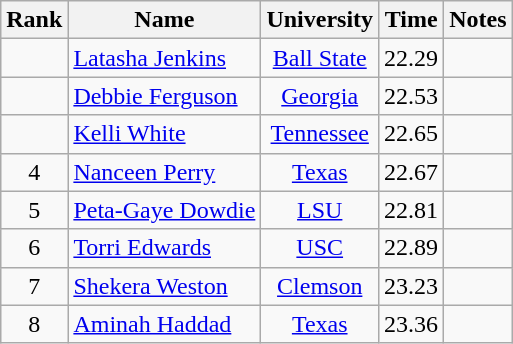<table class="wikitable sortable" style="text-align:center">
<tr>
<th>Rank</th>
<th>Name</th>
<th>University</th>
<th>Time</th>
<th>Notes</th>
</tr>
<tr>
<td></td>
<td align=left><a href='#'>Latasha Jenkins</a></td>
<td><a href='#'>Ball State</a></td>
<td>22.29</td>
<td></td>
</tr>
<tr>
<td></td>
<td align=left><a href='#'>Debbie Ferguson</a> </td>
<td><a href='#'>Georgia</a></td>
<td>22.53</td>
<td></td>
</tr>
<tr>
<td></td>
<td align=left><a href='#'>Kelli White</a></td>
<td><a href='#'>Tennessee</a></td>
<td>22.65</td>
<td></td>
</tr>
<tr>
<td>4</td>
<td align=left><a href='#'>Nanceen Perry</a></td>
<td><a href='#'>Texas</a></td>
<td>22.67</td>
<td></td>
</tr>
<tr>
<td>5</td>
<td align=left><a href='#'>Peta-Gaye Dowdie</a> </td>
<td><a href='#'>LSU</a></td>
<td>22.81</td>
<td></td>
</tr>
<tr>
<td>6</td>
<td align=left><a href='#'>Torri Edwards</a></td>
<td><a href='#'>USC</a></td>
<td>22.89</td>
<td></td>
</tr>
<tr>
<td>7</td>
<td align=left><a href='#'>Shekera Weston</a></td>
<td><a href='#'>Clemson</a></td>
<td>23.23</td>
<td></td>
</tr>
<tr>
<td>8</td>
<td align=left><a href='#'>Aminah Haddad</a></td>
<td><a href='#'>Texas</a></td>
<td>23.36</td>
<td></td>
</tr>
</table>
